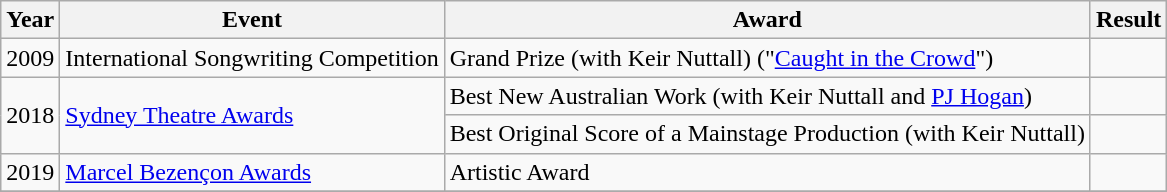<table class="wikitable">
<tr>
<th>Year</th>
<th>Event</th>
<th>Award</th>
<th>Result</th>
</tr>
<tr>
<td>2009</td>
<td>International Songwriting Competition</td>
<td>Grand Prize (with Keir Nuttall) ("<a href='#'>Caught in the Crowd</a>")</td>
<td></td>
</tr>
<tr>
<td rowspan="2">2018</td>
<td rowspan="2"><a href='#'>Sydney Theatre Awards</a></td>
<td>Best New Australian Work (with Keir Nuttall and <a href='#'>PJ Hogan</a>)</td>
<td></td>
</tr>
<tr>
<td>Best Original Score of a Mainstage Production (with Keir Nuttall)</td>
<td></td>
</tr>
<tr>
<td>2019</td>
<td><a href='#'>Marcel Bezençon Awards</a></td>
<td>Artistic Award</td>
<td></td>
</tr>
<tr>
</tr>
</table>
